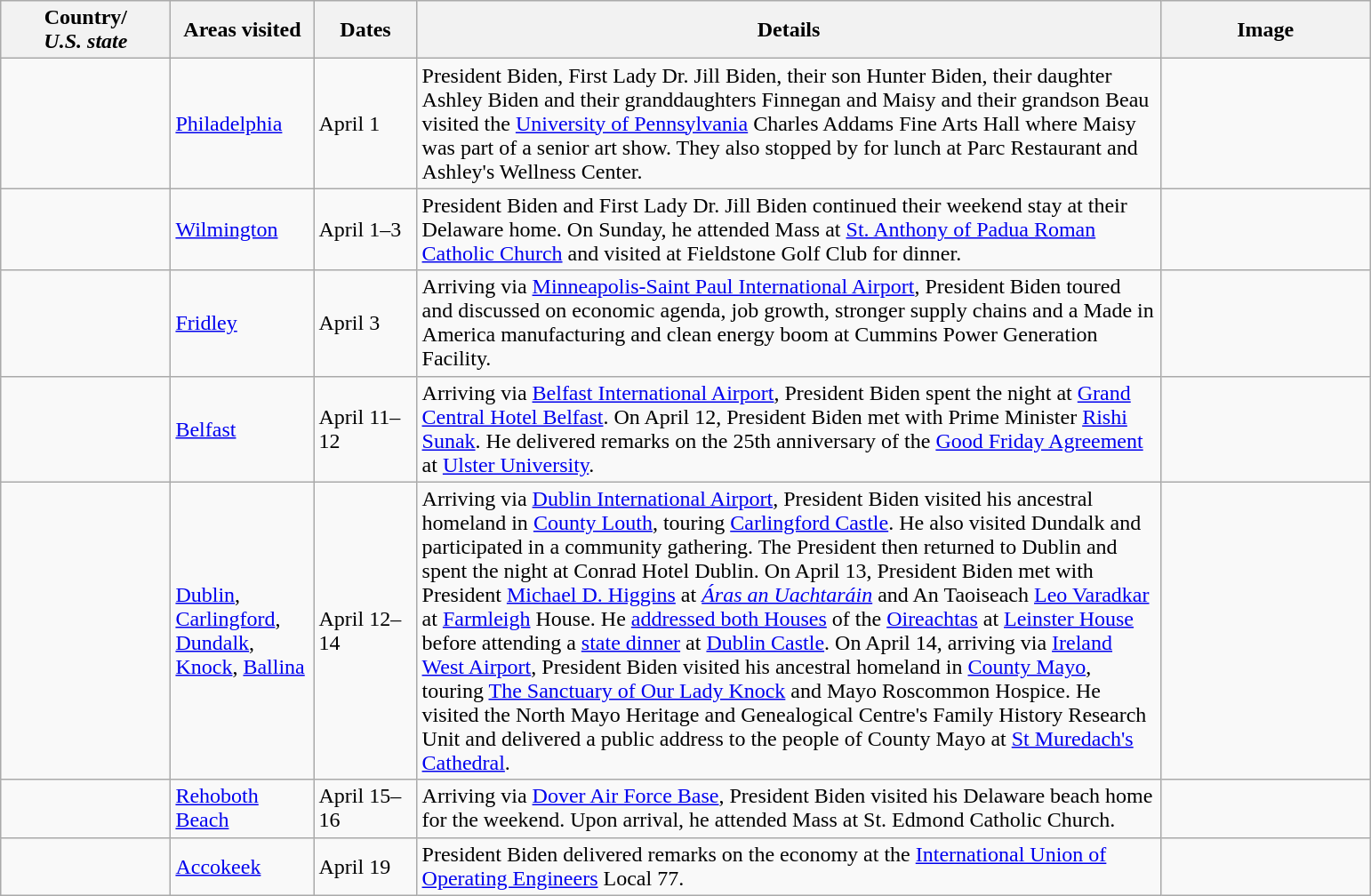<table class="wikitable" style="margin: 1em auto 1em auto">
<tr>
<th width=120>Country/<br><em>U.S. state</em></th>
<th width=100>Areas visited</th>
<th width=70>Dates</th>
<th width=550>Details</th>
<th width=150>Image</th>
</tr>
<tr>
<td></td>
<td><a href='#'>Philadelphia</a></td>
<td>April 1</td>
<td>President Biden, First Lady Dr. Jill Biden, their son Hunter Biden, their daughter Ashley Biden and their granddaughters Finnegan and Maisy and their grandson Beau visited the <a href='#'>University of Pennsylvania</a> Charles Addams Fine Arts Hall where Maisy was part of a senior art show. They also stopped by for lunch at Parc Restaurant and Ashley's Wellness Center.</td>
<td></td>
</tr>
<tr>
<td></td>
<td><a href='#'>Wilmington</a></td>
<td>April 1–3</td>
<td>President Biden and First Lady Dr. Jill Biden continued their weekend stay at their Delaware home. On Sunday, he attended Mass at <a href='#'>St. Anthony of Padua Roman Catholic Church</a> and visited at Fieldstone Golf Club for dinner.</td>
<td></td>
</tr>
<tr>
<td></td>
<td><a href='#'>Fridley</a></td>
<td>April 3</td>
<td>Arriving via <a href='#'>Minneapolis-Saint Paul International Airport</a>, President Biden toured and discussed on economic agenda, job growth, stronger supply chains and a Made in America manufacturing and clean energy boom at Cummins Power Generation Facility.</td>
<td></td>
</tr>
<tr>
<td></td>
<td><a href='#'>Belfast</a></td>
<td>April 11–12</td>
<td>Arriving via <a href='#'>Belfast International Airport</a>, President Biden spent the night at <a href='#'>Grand Central Hotel Belfast</a>. On April 12, President Biden met with Prime Minister <a href='#'>Rishi Sunak</a>. He delivered remarks on the 25th anniversary of the <a href='#'>Good Friday Agreement</a> at <a href='#'>Ulster University</a>.</td>
<td></td>
</tr>
<tr>
<td></td>
<td><a href='#'>Dublin</a>, <a href='#'>Carlingford</a>, <a href='#'>Dundalk</a>, <a href='#'>Knock</a>, <a href='#'>Ballina</a></td>
<td>April 12–14</td>
<td>Arriving via <a href='#'>Dublin International Airport</a>, President Biden visited his ancestral homeland in <a href='#'>County Louth</a>, touring <a href='#'>Carlingford Castle</a>. He also visited Dundalk and participated in a community gathering. The President then returned to Dublin and spent the night at Conrad Hotel Dublin. On April 13, President Biden met with President <a href='#'>Michael D. Higgins</a> at <em><a href='#'>Áras an Uachtaráin</a></em> and An Taoiseach <a href='#'>Leo Varadkar</a> at <a href='#'>Farmleigh</a> House. He <a href='#'>addressed both Houses</a> of the <a href='#'>Oireachtas</a> at <a href='#'>Leinster House</a> before attending a <a href='#'>state dinner</a> at <a href='#'>Dublin Castle</a>. On April 14, arriving via <a href='#'>Ireland West Airport</a>, President Biden visited his ancestral homeland in <a href='#'>County Mayo</a>, touring <a href='#'>The Sanctuary of Our Lady Knock</a> and Mayo Roscommon Hospice. He visited the North Mayo Heritage and Genealogical Centre's Family History Research Unit and delivered a public address to the people of County Mayo at <a href='#'>St Muredach's Cathedral</a>.</td>
<td></td>
</tr>
<tr>
<td></td>
<td><a href='#'>Rehoboth Beach</a></td>
<td>April 15–16</td>
<td>Arriving via <a href='#'>Dover Air Force Base</a>, President Biden visited his Delaware beach home for the weekend. Upon arrival, he attended Mass at St. Edmond Catholic Church.</td>
<td></td>
</tr>
<tr>
<td></td>
<td><a href='#'>Accokeek</a></td>
<td>April 19</td>
<td>President Biden delivered remarks on the economy at the <a href='#'>International Union of Operating Engineers</a> Local 77.</td>
<td><br></td>
</tr>
</table>
